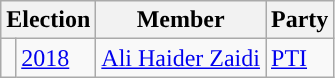<table class="wikitable">
<tr>
<th colspan="2">Election</th>
<th>Member</th>
<th>Party</th>
</tr>
<tr>
<td style="background-color: "></td>
<td><a href='#'>2018</a></td>
<td><a href='#'>Ali Haider Zaidi</a></td>
<td><a href='#'>PTI</a></td>
</tr>
</table>
